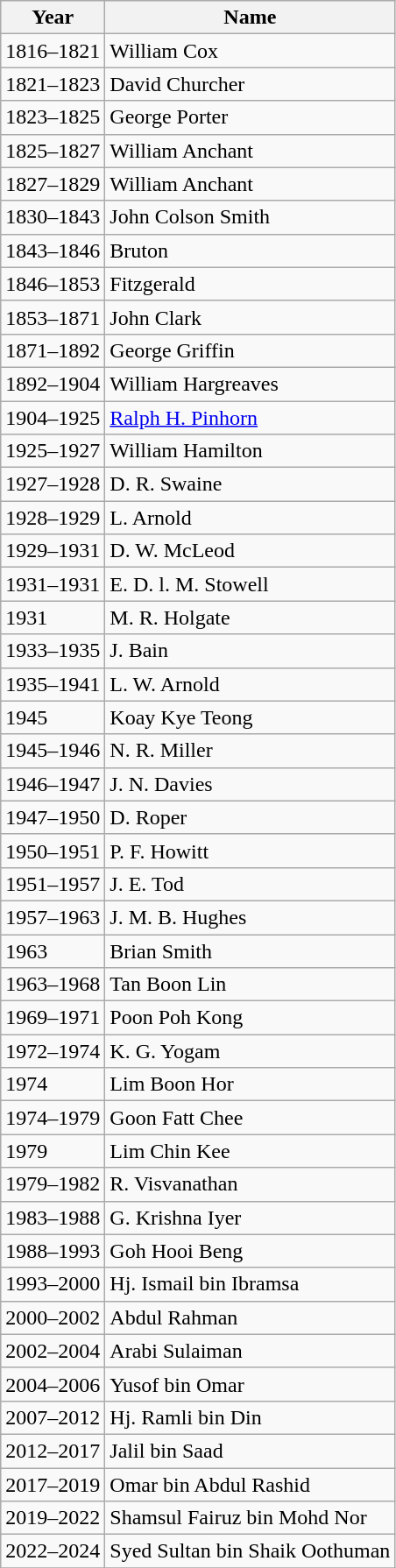<table class="wikitable sortable">
<tr>
<th>Year</th>
<th>Name</th>
</tr>
<tr>
<td>1816–1821</td>
<td>William Cox</td>
</tr>
<tr>
<td>1821–1823</td>
<td>David Churcher</td>
</tr>
<tr>
<td>1823–1825</td>
<td>George Porter</td>
</tr>
<tr>
<td>1825–1827</td>
<td>William Anchant</td>
</tr>
<tr>
<td>1827–1829</td>
<td>William Anchant</td>
</tr>
<tr>
<td>1830–1843</td>
<td>John Colson Smith</td>
</tr>
<tr>
<td>1843–1846</td>
<td>Bruton</td>
</tr>
<tr>
<td>1846–1853</td>
<td>Fitzgerald</td>
</tr>
<tr>
<td>1853–1871</td>
<td>John Clark</td>
</tr>
<tr>
<td>1871–1892</td>
<td>George Griffin</td>
</tr>
<tr>
<td>1892–1904</td>
<td>William Hargreaves</td>
</tr>
<tr>
<td>1904–1925</td>
<td><a href='#'>Ralph H. Pinhorn</a></td>
</tr>
<tr>
<td>1925–1927</td>
<td>William Hamilton</td>
</tr>
<tr>
<td>1927–1928</td>
<td>D. R. Swaine</td>
</tr>
<tr>
<td>1928–1929</td>
<td>L. Arnold</td>
</tr>
<tr>
<td>1929–1931</td>
<td>D. W. McLeod</td>
</tr>
<tr>
<td>1931–1931</td>
<td>E. D. l. M. Stowell</td>
</tr>
<tr>
<td>1931</td>
<td>M. R. Holgate</td>
</tr>
<tr>
<td>1933–1935</td>
<td>J. Bain</td>
</tr>
<tr>
<td>1935–1941</td>
<td>L. W. Arnold</td>
</tr>
<tr>
<td>1945</td>
<td>Koay Kye Teong</td>
</tr>
<tr>
<td>1945–1946</td>
<td>N. R. Miller</td>
</tr>
<tr>
<td>1946–1947</td>
<td>J. N. Davies</td>
</tr>
<tr>
<td>1947–1950</td>
<td>D. Roper</td>
</tr>
<tr>
<td>1950–1951</td>
<td>P. F. Howitt</td>
</tr>
<tr>
<td>1951–1957</td>
<td>J. E. Tod</td>
</tr>
<tr>
<td>1957–1963</td>
<td>J. M. B. Hughes</td>
</tr>
<tr>
<td>1963</td>
<td>Brian Smith</td>
</tr>
<tr>
<td>1963–1968</td>
<td>Tan Boon Lin</td>
</tr>
<tr>
<td>1969–1971</td>
<td>Poon Poh Kong</td>
</tr>
<tr>
<td>1972–1974</td>
<td>K. G. Yogam</td>
</tr>
<tr>
<td>1974</td>
<td>Lim Boon Hor</td>
</tr>
<tr>
<td>1974–1979</td>
<td>Goon Fatt Chee</td>
</tr>
<tr>
<td>1979</td>
<td>Lim Chin Kee</td>
</tr>
<tr>
<td>1979–1982</td>
<td>R. Visvanathan</td>
</tr>
<tr>
<td>1983–1988</td>
<td>G. Krishna Iyer</td>
</tr>
<tr>
<td>1988–1993</td>
<td>Goh Hooi Beng</td>
</tr>
<tr>
<td>1993–2000</td>
<td>Hj. Ismail bin Ibramsa</td>
</tr>
<tr>
<td>2000–2002</td>
<td>Abdul Rahman</td>
</tr>
<tr>
<td>2002–2004</td>
<td>Arabi Sulaiman</td>
</tr>
<tr>
<td>2004–2006</td>
<td>Yusof bin Omar</td>
</tr>
<tr>
<td>2007–2012</td>
<td>Hj. Ramli bin Din</td>
</tr>
<tr>
<td>2012–2017</td>
<td>Jalil bin Saad</td>
</tr>
<tr>
<td>2017–2019</td>
<td>Omar bin Abdul Rashid</td>
</tr>
<tr>
<td>2019–2022</td>
<td>Shamsul Fairuz bin Mohd Nor</td>
</tr>
<tr>
<td>2022–2024</td>
<td>Syed Sultan bin Shaik Oothuman</td>
</tr>
<tr>
</tr>
</table>
